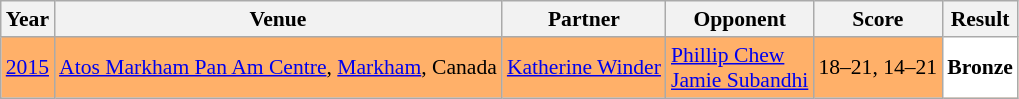<table class="sortable wikitable" style="font-size: 90%;">
<tr>
<th>Year</th>
<th>Venue</th>
<th>Partner</th>
<th>Opponent</th>
<th>Score</th>
<th>Result</th>
</tr>
<tr style="background:#FFB069">
<td align="center"><a href='#'>2015</a></td>
<td align="left"><a href='#'>Atos Markham Pan Am Centre</a>, <a href='#'>Markham</a>, Canada</td>
<td align="left"> <a href='#'>Katherine Winder</a></td>
<td align="left"> <a href='#'>Phillip Chew</a><br> <a href='#'>Jamie Subandhi</a></td>
<td align="left">18–21, 14–21</td>
<td style="text-align:left; background:white"> <strong>Bronze</strong></td>
</tr>
</table>
